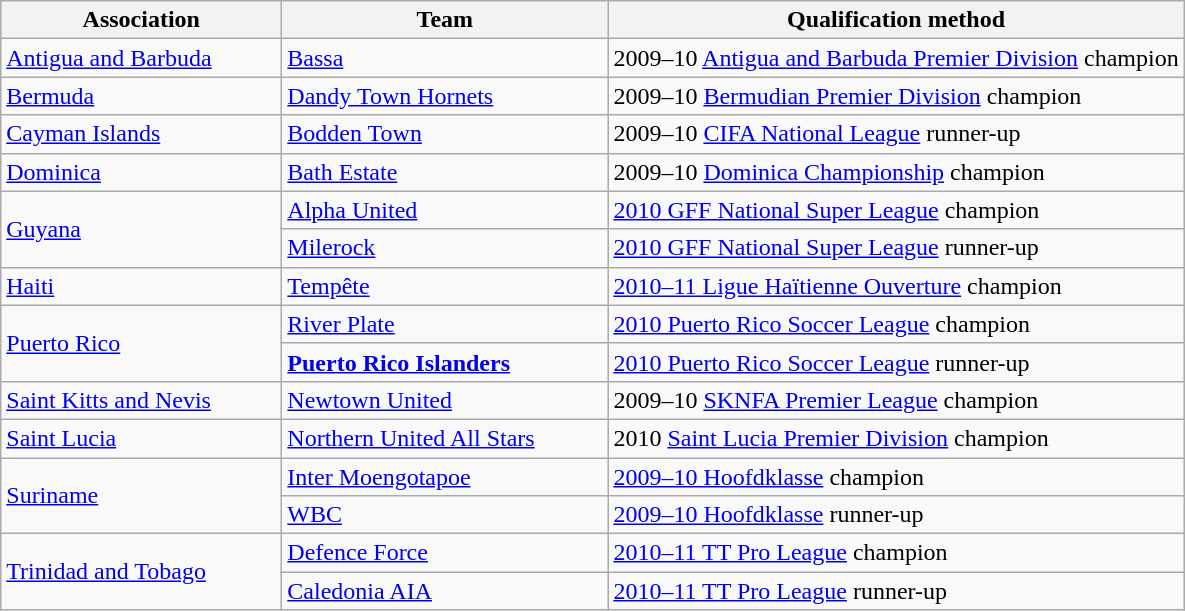<table class="wikitable">
<tr>
<th width=180>Association</th>
<th width=210>Team</th>
<th>Qualification method</th>
</tr>
<tr>
<td rowspan="1"> <a href='#'>Antigua and Barbuda</a></td>
<td><a href='#'>Bassa</a></td>
<td>2009–10 <a href='#'>Antigua and Barbuda Premier Division</a> champion</td>
</tr>
<tr>
<td rowspan="1"> <a href='#'>Bermuda</a></td>
<td><a href='#'>Dandy Town Hornets</a></td>
<td>2009–10 <a href='#'>Bermudian Premier Division</a> champion</td>
</tr>
<tr>
<td rowspan="1"> <a href='#'>Cayman Islands</a></td>
<td><a href='#'>Bodden Town</a></td>
<td>2009–10 <a href='#'>CIFA National League</a> runner-up</td>
</tr>
<tr>
<td rowspan="1"> <a href='#'>Dominica</a></td>
<td><a href='#'>Bath Estate</a></td>
<td>2009–10 <a href='#'>Dominica Championship</a> champion</td>
</tr>
<tr>
<td rowspan="2"> <a href='#'>Guyana</a></td>
<td><a href='#'>Alpha United</a></td>
<td><a href='#'>2010 GFF National Super League</a> champion</td>
</tr>
<tr>
<td><a href='#'>Milerock</a></td>
<td><a href='#'>2010 GFF National Super League</a> runner-up</td>
</tr>
<tr>
<td rowspan="1"> <a href='#'>Haiti</a></td>
<td><a href='#'>Tempête</a></td>
<td><a href='#'>2010–11 Ligue Haïtienne Ouverture</a> champion</td>
</tr>
<tr>
<td rowspan="2"> <a href='#'>Puerto Rico</a></td>
<td><a href='#'>River Plate</a></td>
<td><a href='#'>2010 Puerto Rico Soccer League</a> champion</td>
</tr>
<tr>
<td><strong><a href='#'>Puerto Rico Islanders</a></strong></td>
<td><a href='#'>2010 Puerto Rico Soccer League</a> runner-up</td>
</tr>
<tr>
<td rowspan="1"> <a href='#'>Saint Kitts and Nevis</a></td>
<td><a href='#'>Newtown United</a></td>
<td>2009–10 <a href='#'>SKNFA Premier League</a> champion</td>
</tr>
<tr>
<td rowspan="1"> <a href='#'>Saint Lucia</a></td>
<td><a href='#'>Northern United All Stars</a></td>
<td>2010 <a href='#'>Saint Lucia Premier Division</a> champion</td>
</tr>
<tr>
<td rowspan="2"> <a href='#'>Suriname</a></td>
<td><a href='#'>Inter Moengotapoe</a></td>
<td><a href='#'>2009–10 Hoofdklasse</a> champion</td>
</tr>
<tr>
<td><a href='#'>WBC</a></td>
<td><a href='#'>2009–10 Hoofdklasse</a> runner-up</td>
</tr>
<tr>
<td rowspan="2"> <a href='#'>Trinidad and Tobago</a></td>
<td><a href='#'>Defence Force</a></td>
<td><a href='#'>2010–11 TT Pro League</a> champion</td>
</tr>
<tr>
<td><a href='#'>Caledonia AIA</a></td>
<td><a href='#'>2010–11 TT Pro League</a> runner-up</td>
</tr>
</table>
